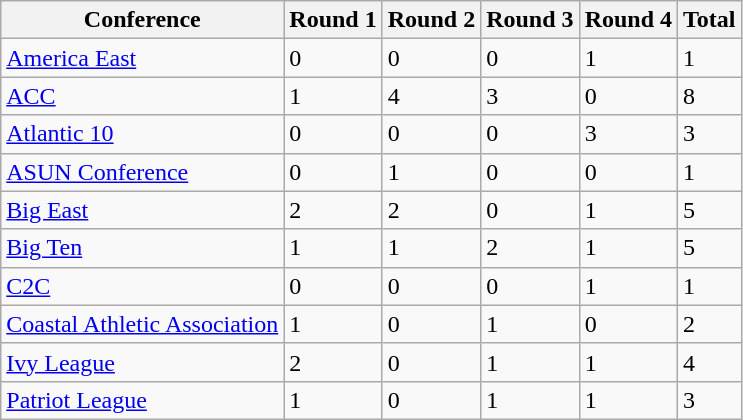<table class="wikitable sortable">
<tr>
<th>Conference</th>
<th>Round 1</th>
<th>Round 2</th>
<th>Round 3</th>
<th>Round 4</th>
<th>Total</th>
</tr>
<tr>
<td><a href='#'>America East</a></td>
<td>0</td>
<td>0</td>
<td>0</td>
<td>1</td>
<td>1</td>
</tr>
<tr>
<td><a href='#'>ACC</a></td>
<td>1</td>
<td>4</td>
<td>3</td>
<td>0</td>
<td>8</td>
</tr>
<tr>
<td><a href='#'>Atlantic 10</a></td>
<td>0</td>
<td>0</td>
<td>0</td>
<td>3</td>
<td>3</td>
</tr>
<tr>
<td><a href='#'>ASUN Conference</a></td>
<td>0</td>
<td>1</td>
<td>0</td>
<td>0</td>
<td>1</td>
</tr>
<tr>
<td><a href='#'>Big East</a></td>
<td>2</td>
<td>2</td>
<td>0</td>
<td>1</td>
<td>5</td>
</tr>
<tr>
<td><a href='#'>Big Ten</a></td>
<td>1</td>
<td>1</td>
<td>2</td>
<td>1</td>
<td>5</td>
</tr>
<tr>
<td><a href='#'>C2C</a></td>
<td>0</td>
<td>0</td>
<td>0</td>
<td>1</td>
<td>1</td>
</tr>
<tr>
<td><a href='#'>Coastal Athletic Association</a></td>
<td>1</td>
<td>0</td>
<td>1</td>
<td>0</td>
<td>2</td>
</tr>
<tr>
<td><a href='#'>Ivy League</a></td>
<td>2</td>
<td>0</td>
<td>1</td>
<td>1</td>
<td>4</td>
</tr>
<tr>
<td><a href='#'>Patriot League</a></td>
<td>1</td>
<td>0</td>
<td>1</td>
<td>1</td>
<td>3</td>
</tr>
</table>
